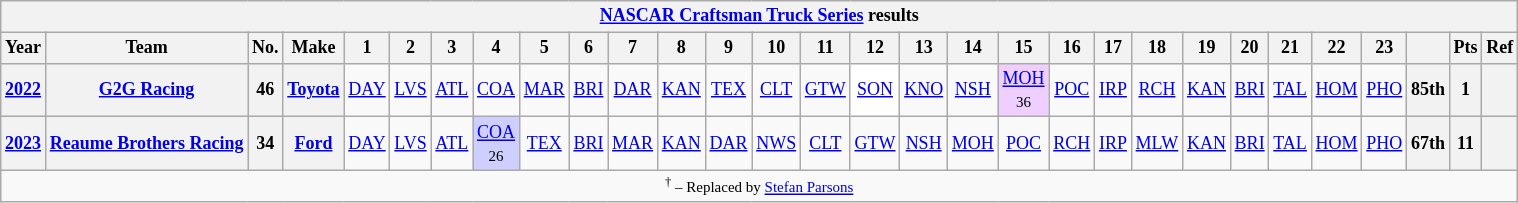<table class="wikitable" style="text-align:center; font-size:75%">
<tr>
<th colspan=45><a href='#'>NASCAR Craftsman Truck Series</a> results</th>
</tr>
<tr>
<th>Year</th>
<th>Team</th>
<th>No.</th>
<th>Make</th>
<th>1</th>
<th>2</th>
<th>3</th>
<th>4</th>
<th>5</th>
<th>6</th>
<th>7</th>
<th>8</th>
<th>9</th>
<th>10</th>
<th>11</th>
<th>12</th>
<th>13</th>
<th>14</th>
<th>15</th>
<th>16</th>
<th>17</th>
<th>18</th>
<th>19</th>
<th>20</th>
<th>21</th>
<th>22</th>
<th>23</th>
<th></th>
<th>Pts</th>
<th>Ref</th>
</tr>
<tr>
<th><a href='#'>2022</a></th>
<th><a href='#'>G2G Racing</a></th>
<th>46</th>
<th><a href='#'>Toyota</a></th>
<td><a href='#'>DAY</a></td>
<td><a href='#'>LVS</a></td>
<td><a href='#'>ATL</a></td>
<td><a href='#'>COA</a></td>
<td><a href='#'>MAR</a></td>
<td><a href='#'>BRI</a></td>
<td><a href='#'>DAR</a></td>
<td><a href='#'>KAN</a></td>
<td><a href='#'>TEX</a></td>
<td><a href='#'>CLT</a></td>
<td><a href='#'>GTW</a></td>
<td style="background:#FFFFFF;"><a href='#'>SON</a><br></td>
<td><a href='#'>KNO</a></td>
<td><a href='#'>NSH</a></td>
<td style="background:#EFCFFF;"><a href='#'>MOH</a><br><small>36</small></td>
<td><a href='#'>POC</a></td>
<td><a href='#'>IRP</a></td>
<td><a href='#'>RCH</a></td>
<td><a href='#'>KAN</a></td>
<td><a href='#'>BRI</a></td>
<td><a href='#'>TAL</a></td>
<td><a href='#'>HOM</a></td>
<td><a href='#'>PHO</a></td>
<th>85th</th>
<th>1</th>
<th></th>
</tr>
<tr>
<th><a href='#'>2023</a></th>
<th><a href='#'>Reaume Brothers Racing</a></th>
<th>34</th>
<th><a href='#'>Ford</a></th>
<td><a href='#'>DAY</a></td>
<td><a href='#'>LVS</a></td>
<td><a href='#'>ATL</a></td>
<td style="background:#CFCFFF;"><a href='#'>COA</a><br><small>26</small></td>
<td><a href='#'>TEX</a></td>
<td><a href='#'>BRI</a></td>
<td><a href='#'>MAR</a></td>
<td><a href='#'>KAN</a></td>
<td><a href='#'>DAR</a></td>
<td><a href='#'>NWS</a></td>
<td><a href='#'>CLT</a></td>
<td><a href='#'>GTW</a></td>
<td><a href='#'>NSH</a></td>
<td><a href='#'>MOH</a></td>
<td><a href='#'>POC</a></td>
<td><a href='#'>RCH</a></td>
<td><a href='#'>IRP</a></td>
<td><a href='#'>MLW</a></td>
<td><a href='#'>KAN</a></td>
<td><a href='#'>BRI</a></td>
<td><a href='#'>TAL</a></td>
<td><a href='#'>HOM</a></td>
<td><a href='#'>PHO</a></td>
<th>67th</th>
<th>11</th>
<th></th>
</tr>
<tr>
<td colspan=45><small><sup>†</sup> – Replaced by <a href='#'>Stefan Parsons</a></small></td>
</tr>
</table>
